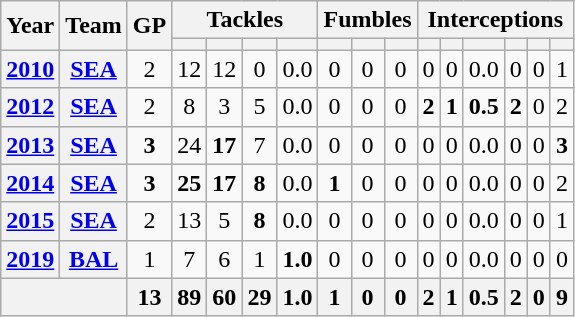<table class="wikitable" style="text-align:center;">
<tr>
<th rowspan="2">Year</th>
<th rowspan="2">Team</th>
<th rowspan="2">GP</th>
<th colspan="4">Tackles</th>
<th colspan="3">Fumbles</th>
<th colspan="6">Interceptions</th>
</tr>
<tr>
<th></th>
<th></th>
<th></th>
<th></th>
<th></th>
<th></th>
<th></th>
<th></th>
<th></th>
<th></th>
<th></th>
<th></th>
<th></th>
</tr>
<tr>
<th><a href='#'>2010</a></th>
<th><a href='#'>SEA</a></th>
<td>2</td>
<td>12</td>
<td>12</td>
<td>0</td>
<td>0.0</td>
<td>0</td>
<td>0</td>
<td>0</td>
<td>0</td>
<td>0</td>
<td>0.0</td>
<td>0</td>
<td>0</td>
<td>1</td>
</tr>
<tr>
<th><a href='#'>2012</a></th>
<th><a href='#'>SEA</a></th>
<td>2</td>
<td>8</td>
<td>3</td>
<td>5</td>
<td>0.0</td>
<td>0</td>
<td>0</td>
<td>0</td>
<td><strong>2</strong></td>
<td><strong>1</strong></td>
<td><strong>0.5</strong></td>
<td><strong>2</strong></td>
<td>0</td>
<td>2</td>
</tr>
<tr>
<th><a href='#'>2013</a></th>
<th><a href='#'>SEA</a></th>
<td><strong>3</strong></td>
<td>24</td>
<td><strong>17</strong></td>
<td>7</td>
<td>0.0</td>
<td>0</td>
<td>0</td>
<td>0</td>
<td>0</td>
<td>0</td>
<td>0.0</td>
<td>0</td>
<td>0</td>
<td><strong>3</strong></td>
</tr>
<tr>
<th><a href='#'>2014</a></th>
<th><a href='#'>SEA</a></th>
<td><strong>3</strong></td>
<td><strong>25</strong></td>
<td><strong>17</strong></td>
<td><strong>8</strong></td>
<td>0.0</td>
<td><strong>1</strong></td>
<td>0</td>
<td>0</td>
<td>0</td>
<td>0</td>
<td>0.0</td>
<td>0</td>
<td>0</td>
<td>2</td>
</tr>
<tr>
<th><a href='#'>2015</a></th>
<th><a href='#'>SEA</a></th>
<td>2</td>
<td>13</td>
<td>5</td>
<td><strong>8</strong></td>
<td>0.0</td>
<td>0</td>
<td>0</td>
<td>0</td>
<td>0</td>
<td>0</td>
<td>0.0</td>
<td>0</td>
<td>0</td>
<td>1</td>
</tr>
<tr>
<th><a href='#'>2019</a></th>
<th><a href='#'>BAL</a></th>
<td>1</td>
<td>7</td>
<td>6</td>
<td>1</td>
<td><strong>1.0</strong></td>
<td>0</td>
<td>0</td>
<td>0</td>
<td>0</td>
<td>0</td>
<td>0.0</td>
<td>0</td>
<td>0</td>
<td>0</td>
</tr>
<tr>
<th colspan="2"></th>
<th>13</th>
<th>89</th>
<th>60</th>
<th>29</th>
<th>1.0</th>
<th>1</th>
<th>0</th>
<th>0</th>
<th>2</th>
<th>1</th>
<th>0.5</th>
<th>2</th>
<th>0</th>
<th>9</th>
</tr>
</table>
